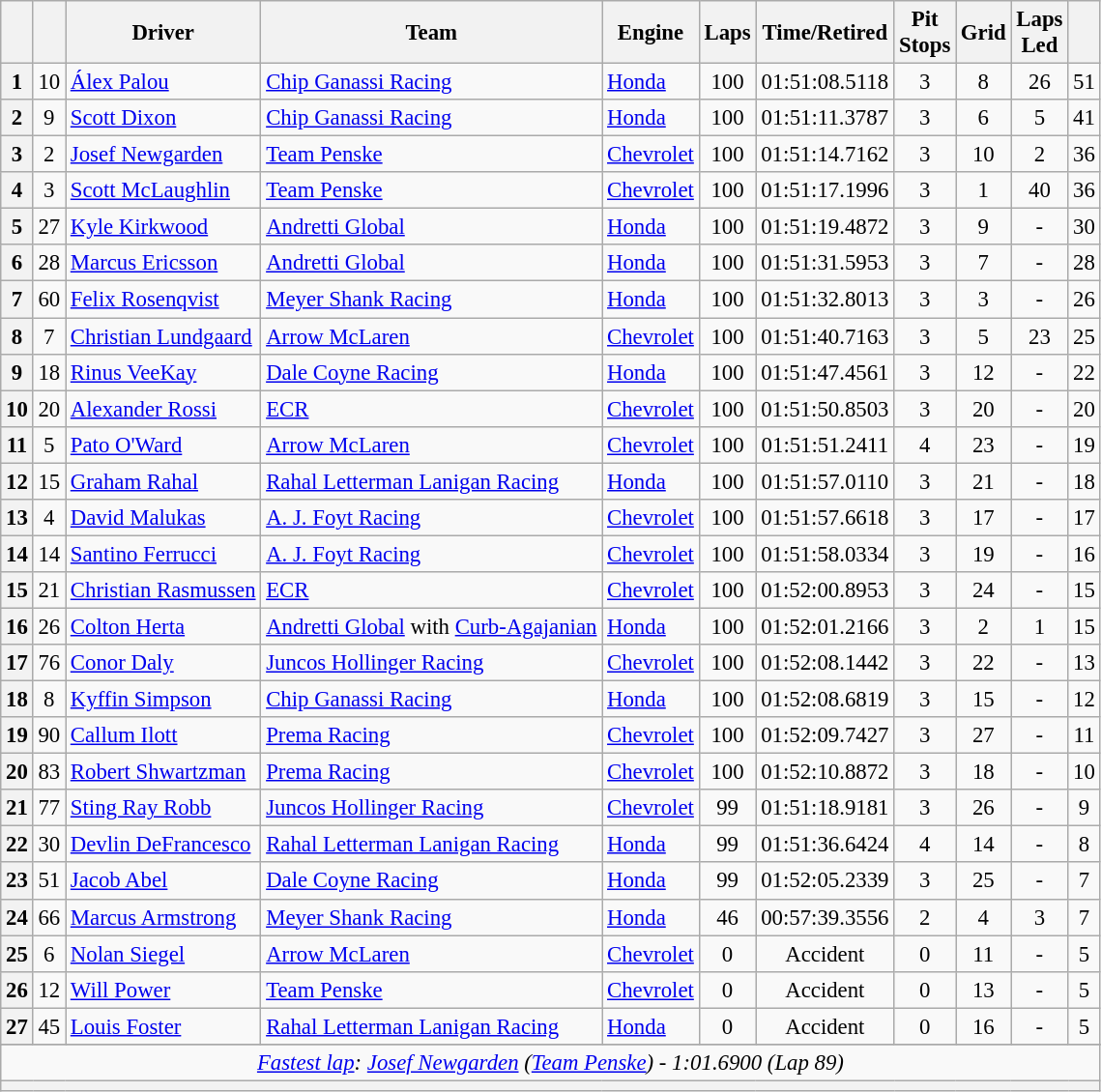<table class="wikitable sortable" style="font-size:95%;">
<tr>
<th scope="col"></th>
<th scope="col"></th>
<th scope="col">Driver</th>
<th scope="col">Team</th>
<th scope="col">Engine</th>
<th class="unsortable" scope="col">Laps</th>
<th class="unsortable" scope="col">Time/Retired</th>
<th scope="col">Pit<br>Stops</th>
<th scope="col">Grid</th>
<th scope="col">Laps<br>Led</th>
<th scope="col"></th>
</tr>
<tr>
<th>1</th>
<td align="center">10</td>
<td> <a href='#'>Álex Palou</a></td>
<td><a href='#'>Chip Ganassi Racing</a></td>
<td><a href='#'>Honda</a></td>
<td align="center">100</td>
<td align="center">01:51:08.5118</td>
<td align="center">3</td>
<td align="center">8</td>
<td align="center">26</td>
<td align="center">51</td>
</tr>
<tr>
<th>2</th>
<td align="center">9</td>
<td> <a href='#'>Scott Dixon</a></td>
<td><a href='#'>Chip Ganassi Racing</a></td>
<td><a href='#'>Honda</a></td>
<td align="center">100</td>
<td align="center">01:51:11.3787</td>
<td align="center">3</td>
<td align="center">6</td>
<td align="center">5</td>
<td align="center">41</td>
</tr>
<tr>
<th>3</th>
<td align="center">2</td>
<td> <a href='#'>Josef Newgarden</a> </td>
<td><a href='#'>Team Penske</a></td>
<td><a href='#'>Chevrolet</a></td>
<td align="center">100</td>
<td align="center">01:51:14.7162</td>
<td align="center">3</td>
<td align="center">10</td>
<td align="center">2</td>
<td align="center">36</td>
</tr>
<tr>
<th>4</th>
<td align="center">3</td>
<td> <a href='#'>Scott McLaughlin</a> </td>
<td><a href='#'>Team Penske</a></td>
<td><a href='#'>Chevrolet</a></td>
<td align="center">100</td>
<td align="center">01:51:17.1996</td>
<td align="center">3</td>
<td align="center">1</td>
<td align="center">40</td>
<td align="center">36</td>
</tr>
<tr>
<th>5</th>
<td align="center">27</td>
<td> <a href='#'>Kyle Kirkwood</a></td>
<td><a href='#'>Andretti Global</a></td>
<td><a href='#'>Honda</a></td>
<td align="center">100</td>
<td align="center">01:51:19.4872</td>
<td align="center">3</td>
<td align="center">9</td>
<td align="center">-</td>
<td align="center">30</td>
</tr>
<tr>
<th>6</th>
<td align="center">28</td>
<td> <a href='#'>Marcus Ericsson</a> </td>
<td><a href='#'>Andretti Global</a></td>
<td><a href='#'>Honda</a></td>
<td align="center">100</td>
<td align="center">01:51:31.5953</td>
<td align="center">3</td>
<td align="center">7</td>
<td align="center">-</td>
<td align="center">28</td>
</tr>
<tr>
<th>7</th>
<td align="center">60</td>
<td> <a href='#'>Felix Rosenqvist</a></td>
<td><a href='#'>Meyer Shank Racing</a></td>
<td><a href='#'>Honda</a></td>
<td align="center">100</td>
<td align="center">01:51:32.8013</td>
<td align="center">3</td>
<td align="center">3</td>
<td align="center">-</td>
<td align="center">26</td>
</tr>
<tr>
<th>8</th>
<td align="center">7</td>
<td> <a href='#'>Christian Lundgaard</a></td>
<td><a href='#'>Arrow McLaren</a></td>
<td><a href='#'>Chevrolet</a></td>
<td align="center">100</td>
<td align="center">01:51:40.7163</td>
<td align="center">3</td>
<td align="center">5</td>
<td align="center">23</td>
<td align="center">25</td>
</tr>
<tr>
<th>9</th>
<td align="center">18</td>
<td> <a href='#'>Rinus VeeKay</a></td>
<td><a href='#'>Dale Coyne Racing</a></td>
<td><a href='#'>Honda</a></td>
<td align="center">100</td>
<td align="center">01:51:47.4561</td>
<td align="center">3</td>
<td align="center">12</td>
<td align="center">-</td>
<td align="center">22</td>
</tr>
<tr>
<th>10</th>
<td align="center">20</td>
<td> <a href='#'>Alexander Rossi</a> </td>
<td><a href='#'>ECR</a></td>
<td><a href='#'>Chevrolet</a></td>
<td align="center">100</td>
<td align="center">01:51:50.8503</td>
<td align="center">3</td>
<td align="center">20</td>
<td align="center">-</td>
<td align="center">20</td>
</tr>
<tr>
<th>11</th>
<td align="center">5</td>
<td> <a href='#'>Pato O'Ward</a> </td>
<td><a href='#'>Arrow McLaren</a></td>
<td><a href='#'>Chevrolet</a></td>
<td align="center">100</td>
<td align="center">01:51:51.2411</td>
<td align="center">4</td>
<td align="center">23</td>
<td align="center">-</td>
<td align="center">19</td>
</tr>
<tr>
<th>12</th>
<td align="center">15</td>
<td> <a href='#'>Graham Rahal</a> </td>
<td><a href='#'>Rahal Letterman Lanigan Racing</a></td>
<td><a href='#'>Honda</a></td>
<td align="center">100</td>
<td align="center">01:51:57.0110</td>
<td align="center">3</td>
<td align="center">21</td>
<td align="center">-</td>
<td align="center">18</td>
</tr>
<tr>
<th>13</th>
<td align="center">4</td>
<td> <a href='#'>David Malukas</a></td>
<td><a href='#'>A. J. Foyt Racing</a></td>
<td><a href='#'>Chevrolet</a></td>
<td align="center">100</td>
<td align="center">01:51:57.6618</td>
<td align="center">3</td>
<td align="center">17</td>
<td align="center">-</td>
<td align="center">17</td>
</tr>
<tr>
<th>14</th>
<td align="center">14</td>
<td> <a href='#'>Santino Ferrucci</a></td>
<td><a href='#'>A. J. Foyt Racing</a></td>
<td><a href='#'>Chevrolet</a></td>
<td align="center">100</td>
<td align="center">01:51:58.0334</td>
<td align="center">3</td>
<td align="center">19</td>
<td align="center">-</td>
<td align="center">16</td>
</tr>
<tr>
<th>15</th>
<td align="center">21</td>
<td> <a href='#'>Christian Rasmussen</a></td>
<td><a href='#'>ECR</a></td>
<td><a href='#'>Chevrolet</a></td>
<td align="center">100</td>
<td align="center">01:52:00.8953</td>
<td align="center">3</td>
<td align="center">24</td>
<td align="center">-</td>
<td align="center">15</td>
</tr>
<tr>
<th>16</th>
<td align="center">26</td>
<td> <a href='#'>Colton Herta</a> </td>
<td><a href='#'>Andretti Global</a> with <a href='#'>Curb-Agajanian</a></td>
<td><a href='#'>Honda</a></td>
<td align="center">100</td>
<td align="center">01:52:01.2166</td>
<td align="center">3</td>
<td align="center">2</td>
<td align="center">1</td>
<td align="center">15</td>
</tr>
<tr>
<th>17</th>
<td align="center">76</td>
<td> <a href='#'>Conor Daly</a></td>
<td><a href='#'>Juncos Hollinger Racing</a></td>
<td><a href='#'>Chevrolet</a></td>
<td align="center">100</td>
<td align="center">01:52:08.1442</td>
<td align="center">3</td>
<td align="center">22</td>
<td align="center">-</td>
<td align="center">13</td>
</tr>
<tr>
<th>18</th>
<td align="center">8</td>
<td> <a href='#'>Kyffin Simpson</a></td>
<td><a href='#'>Chip Ganassi Racing</a></td>
<td><a href='#'>Honda</a></td>
<td align="center">100</td>
<td align="center">01:52:08.6819</td>
<td align="center">3</td>
<td align="center">15</td>
<td align="center">-</td>
<td align="center">12</td>
</tr>
<tr>
<th>19</th>
<td align="center">90</td>
<td> <a href='#'>Callum Ilott</a></td>
<td><a href='#'>Prema Racing</a></td>
<td><a href='#'>Chevrolet</a></td>
<td align="center">100</td>
<td align="center">01:52:09.7427</td>
<td align="center">3</td>
<td align="center">27</td>
<td align="center">-</td>
<td align="center">11</td>
</tr>
<tr>
<th>20</th>
<td align="center">83</td>
<td> <a href='#'>Robert Shwartzman</a> </td>
<td><a href='#'>Prema Racing</a></td>
<td><a href='#'>Chevrolet</a></td>
<td align="center">100</td>
<td align="center">01:52:10.8872</td>
<td align="center">3</td>
<td align="center">18</td>
<td align="center">-</td>
<td align="center">10</td>
</tr>
<tr>
<th>21</th>
<td align="center">77</td>
<td> <a href='#'>Sting Ray Robb</a></td>
<td><a href='#'>Juncos Hollinger Racing</a></td>
<td><a href='#'>Chevrolet</a></td>
<td align="center">99</td>
<td align="center">01:51:18.9181</td>
<td align="center">3</td>
<td align="center">26</td>
<td align="center">-</td>
<td align="center">9</td>
</tr>
<tr>
<th>22</th>
<td align="center">30</td>
<td> <a href='#'>Devlin DeFrancesco</a></td>
<td><a href='#'>Rahal Letterman Lanigan Racing</a></td>
<td><a href='#'>Honda</a></td>
<td align="center">99</td>
<td align="center">01:51:36.6424</td>
<td align="center">4</td>
<td align="center">14</td>
<td align="center">-</td>
<td align="center">8</td>
</tr>
<tr>
<th>23</th>
<td align="center">51</td>
<td> <a href='#'>Jacob Abel</a> </td>
<td><a href='#'>Dale Coyne Racing</a></td>
<td><a href='#'>Honda</a></td>
<td align="center">99</td>
<td align="center">01:52:05.2339</td>
<td align="center">3</td>
<td align="center">25</td>
<td align="center">-</td>
<td align="center">7</td>
</tr>
<tr>
<th>24</th>
<td align="center">66</td>
<td> <a href='#'>Marcus Armstrong</a></td>
<td><a href='#'>Meyer Shank Racing</a></td>
<td><a href='#'>Honda</a></td>
<td align="center">46</td>
<td align="center">00:57:39.3556</td>
<td align="center">2</td>
<td align="center">4</td>
<td align="center">3</td>
<td align="center">7</td>
</tr>
<tr>
<th>25</th>
<td align="center">6</td>
<td> <a href='#'>Nolan Siegel</a> </td>
<td><a href='#'>Arrow McLaren</a></td>
<td><a href='#'>Chevrolet</a></td>
<td align="center">0</td>
<td align="center">Accident</td>
<td align="center">0</td>
<td align="center">11</td>
<td align="center">-</td>
<td align="center">5</td>
</tr>
<tr>
<th>26</th>
<td align="center">12</td>
<td> <a href='#'>Will Power</a> </td>
<td><a href='#'>Team Penske</a></td>
<td><a href='#'>Chevrolet</a></td>
<td align="center">0</td>
<td align="center">Accident</td>
<td align="center">0</td>
<td align="center">13</td>
<td align="center">-</td>
<td align="center">5</td>
</tr>
<tr>
<th>27</th>
<td align="center">45</td>
<td> <a href='#'>Louis Foster</a> </td>
<td><a href='#'>Rahal Letterman Lanigan Racing</a></td>
<td><a href='#'>Honda</a></td>
<td align="center">0</td>
<td align="center">Accident</td>
<td align="center">0</td>
<td align="center">16</td>
<td align="center">-</td>
<td align="center">5</td>
</tr>
<tr>
</tr>
<tr class="sortbottom">
<td colspan="11" style="text-align:center"><em><a href='#'>Fastest lap</a>:  <a href='#'>Josef Newgarden</a> (<a href='#'>Team Penske</a>) - 1:01.6900 (Lap 89)</em></td>
</tr>
<tr class="sortbottom">
<th colspan="11"></th>
</tr>
</table>
